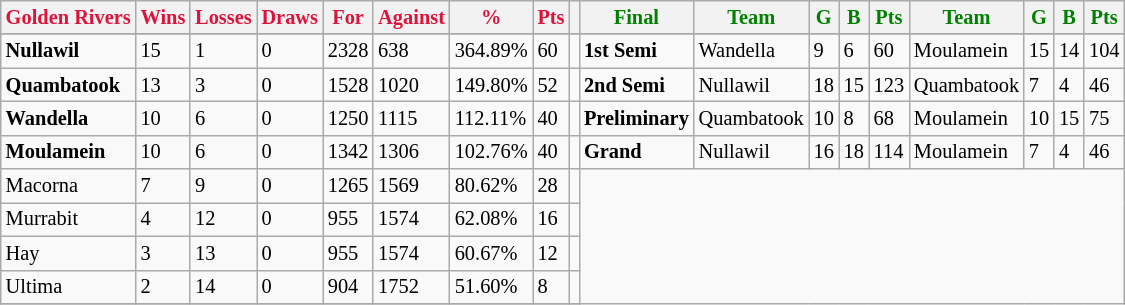<table style="font-size: 85%; text-align: left;" class="wikitable">
<tr>
<th style="color:crimson">Golden Rivers</th>
<th style="color:crimson">Wins</th>
<th style="color:crimson">Losses</th>
<th style="color:crimson">Draws</th>
<th style="color:crimson">For</th>
<th style="color:crimson">Against</th>
<th style="color:crimson">%</th>
<th style="color:crimson">Pts</th>
<th></th>
<th style="color:green">Final</th>
<th style="color:green">Team</th>
<th style="color:green">G</th>
<th style="color:green">B</th>
<th style="color:green">Pts</th>
<th style="color:green">Team</th>
<th style="color:green">G</th>
<th style="color:green">B</th>
<th style="color:green">Pts</th>
</tr>
<tr>
</tr>
<tr>
</tr>
<tr>
<td><strong>	Nullawil	</strong></td>
<td>15</td>
<td>1</td>
<td>0</td>
<td>2328</td>
<td>638</td>
<td>364.89%</td>
<td>60</td>
<td></td>
<td><strong>1st Semi</strong></td>
<td>Wandella</td>
<td>9</td>
<td>6</td>
<td>60</td>
<td>Moulamein</td>
<td>15</td>
<td>14</td>
<td>104</td>
</tr>
<tr>
<td><strong>	Quambatook	</strong></td>
<td>13</td>
<td>3</td>
<td>0</td>
<td>1528</td>
<td>1020</td>
<td>149.80%</td>
<td>52</td>
<td></td>
<td><strong>2nd Semi</strong></td>
<td>Nullawil</td>
<td>18</td>
<td>15</td>
<td>123</td>
<td>Quambatook</td>
<td>7</td>
<td>4</td>
<td>46</td>
</tr>
<tr>
<td><strong>	Wandella	</strong></td>
<td>10</td>
<td>6</td>
<td>0</td>
<td>1250</td>
<td>1115</td>
<td>112.11%</td>
<td>40</td>
<td></td>
<td><strong>Preliminary</strong></td>
<td>Quambatook</td>
<td>10</td>
<td>8</td>
<td>68</td>
<td>Moulamein</td>
<td>10</td>
<td>15</td>
<td>75</td>
</tr>
<tr>
<td><strong>	Moulamein	</strong></td>
<td>10</td>
<td>6</td>
<td>0</td>
<td>1342</td>
<td>1306</td>
<td>102.76%</td>
<td>40</td>
<td></td>
<td><strong>Grand</strong></td>
<td>Nullawil</td>
<td>16</td>
<td>18</td>
<td>114</td>
<td>Moulamein</td>
<td>7</td>
<td>4</td>
<td>46</td>
</tr>
<tr>
<td>Macorna</td>
<td>7</td>
<td>9</td>
<td>0</td>
<td>1265</td>
<td>1569</td>
<td>80.62%</td>
<td>28</td>
<td></td>
</tr>
<tr>
<td>Murrabit</td>
<td>4</td>
<td>12</td>
<td>0</td>
<td>955</td>
<td>1574</td>
<td>62.08%</td>
<td>16</td>
<td></td>
</tr>
<tr>
<td>Hay</td>
<td>3</td>
<td>13</td>
<td>0</td>
<td>955</td>
<td>1574</td>
<td>60.67%</td>
<td>12</td>
<td></td>
</tr>
<tr>
<td>Ultima</td>
<td>2</td>
<td>14</td>
<td>0</td>
<td>904</td>
<td>1752</td>
<td>51.60%</td>
<td>8</td>
<td></td>
</tr>
<tr>
</tr>
</table>
